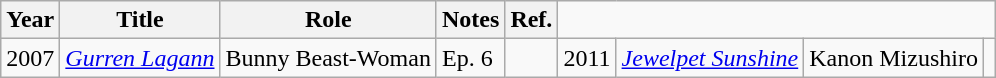<table class="wikitable sortable">
<tr>
<th>Year</th>
<th>Title</th>
<th>Role</th>
<th>Notes</th>
<th>Ref.</th>
</tr>
<tr>
<td>2007</td>
<td><em><a href='#'>Gurren Lagann</a></em></td>
<td>Bunny Beast-Woman</td>
<td>Ep. 6</td>
<td></td>
<td>2011</td>
<td><em><a href='#'>Jewelpet Sunshine</a></em></td>
<td>Kanon Mizushiro</td>
<td></td>
</tr>
</table>
